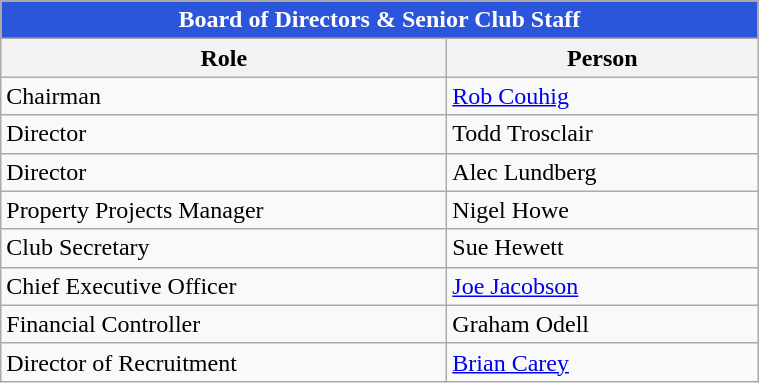<table class="wikitable" style="text-align:left;">
<tr>
<th colspan=2 style="color:white; background:#2B55DB;">Board of Directors & Senior Club Staff</th>
</tr>
<tr>
<th style="width:290px;">Role</th>
<th style="width:200px;">Person</th>
</tr>
<tr>
<td>Chairman</td>
<td><a href='#'>Rob Couhig</a></td>
</tr>
<tr>
<td>Director</td>
<td>Todd Trosclair</td>
</tr>
<tr>
<td>Director</td>
<td>Alec Lundberg</td>
</tr>
<tr>
<td>Property Projects Manager</td>
<td>Nigel Howe</td>
</tr>
<tr>
<td>Club Secretary</td>
<td>Sue Hewett</td>
</tr>
<tr>
<td>Chief Executive Officer</td>
<td><a href='#'>Joe Jacobson</a></td>
</tr>
<tr>
<td>Financial Controller</td>
<td>Graham Odell</td>
</tr>
<tr>
<td>Director of Recruitment</td>
<td><a href='#'>Brian Carey</a></td>
</tr>
</table>
